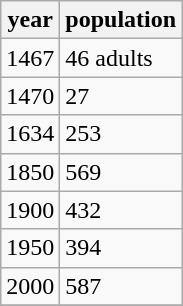<table class="wikitable">
<tr>
<th>year</th>
<th>population</th>
</tr>
<tr>
<td>1467</td>
<td>46 adults</td>
</tr>
<tr>
<td>1470</td>
<td>27</td>
</tr>
<tr>
<td>1634</td>
<td>253</td>
</tr>
<tr>
<td>1850</td>
<td>569</td>
</tr>
<tr>
<td>1900</td>
<td>432</td>
</tr>
<tr>
<td>1950</td>
<td>394</td>
</tr>
<tr>
<td>2000</td>
<td>587</td>
</tr>
<tr>
</tr>
</table>
